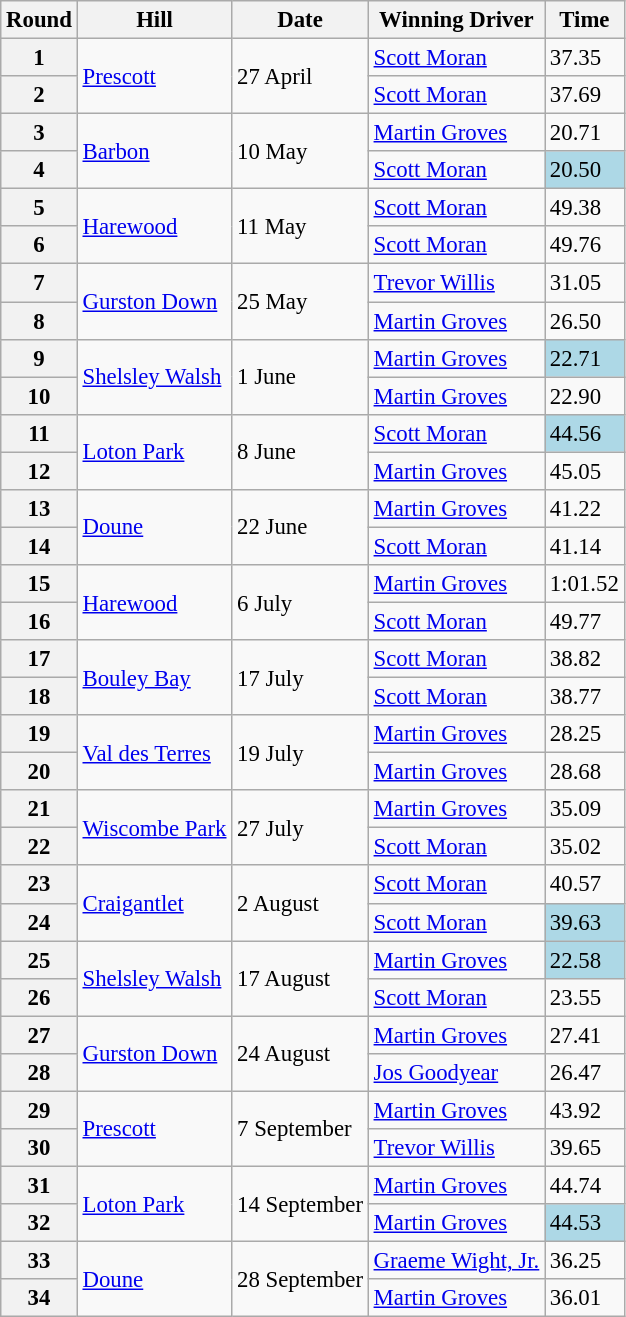<table class="wikitable" style="font-size: 95%">
<tr>
<th>Round</th>
<th>Hill</th>
<th>Date</th>
<th>Winning Driver</th>
<th>Time</th>
</tr>
<tr>
<th>1</th>
<td rowspan=2> <a href='#'>Prescott</a></td>
<td rowspan=2>27 April</td>
<td><a href='#'>Scott Moran</a></td>
<td>37.35</td>
</tr>
<tr>
<th>2</th>
<td><a href='#'>Scott Moran</a></td>
<td>37.69</td>
</tr>
<tr>
<th>3</th>
<td rowspan=2> <a href='#'>Barbon</a></td>
<td rowspan=2>10 May</td>
<td><a href='#'>Martin Groves</a></td>
<td>20.71</td>
</tr>
<tr>
<th>4</th>
<td><a href='#'>Scott Moran</a></td>
<td style="background:lightblue;">20.50</td>
</tr>
<tr>
<th>5</th>
<td rowspan=2> <a href='#'>Harewood</a></td>
<td rowspan=2>11 May</td>
<td><a href='#'>Scott Moran</a></td>
<td>49.38</td>
</tr>
<tr>
<th>6</th>
<td><a href='#'>Scott Moran</a></td>
<td>49.76</td>
</tr>
<tr>
<th>7</th>
<td rowspan=2> <a href='#'>Gurston Down</a></td>
<td rowspan=2>25 May</td>
<td><a href='#'>Trevor Willis</a></td>
<td>31.05</td>
</tr>
<tr>
<th>8</th>
<td><a href='#'>Martin Groves</a></td>
<td>26.50</td>
</tr>
<tr>
<th>9</th>
<td rowspan=2> <a href='#'>Shelsley Walsh</a></td>
<td rowspan=2>1 June</td>
<td><a href='#'>Martin Groves</a></td>
<td style="background:lightblue;">22.71</td>
</tr>
<tr>
<th>10</th>
<td><a href='#'>Martin Groves</a></td>
<td>22.90</td>
</tr>
<tr>
<th>11</th>
<td rowspan=2> <a href='#'>Loton Park</a></td>
<td rowspan=2>8 June</td>
<td><a href='#'>Scott Moran</a></td>
<td style="background:lightblue;">44.56</td>
</tr>
<tr>
<th>12</th>
<td><a href='#'>Martin Groves</a></td>
<td>45.05</td>
</tr>
<tr>
<th>13</th>
<td rowspan=2> <a href='#'>Doune</a></td>
<td rowspan=2>22 June</td>
<td><a href='#'>Martin Groves</a></td>
<td>41.22</td>
</tr>
<tr>
<th>14</th>
<td><a href='#'>Scott Moran</a></td>
<td>41.14</td>
</tr>
<tr>
<th>15</th>
<td rowspan=2> <a href='#'>Harewood</a></td>
<td rowspan=2>6 July</td>
<td><a href='#'>Martin Groves</a></td>
<td>1:01.52</td>
</tr>
<tr>
<th>16</th>
<td><a href='#'>Scott Moran</a></td>
<td>49.77</td>
</tr>
<tr>
<th>17</th>
<td rowspan=2> <a href='#'>Bouley Bay</a></td>
<td rowspan=2>17 July</td>
<td><a href='#'>Scott Moran</a></td>
<td>38.82</td>
</tr>
<tr>
<th>18</th>
<td><a href='#'>Scott Moran</a></td>
<td>38.77</td>
</tr>
<tr>
<th>19</th>
<td rowspan=2> <a href='#'>Val des Terres</a></td>
<td rowspan=2>19 July</td>
<td><a href='#'>Martin Groves</a></td>
<td>28.25</td>
</tr>
<tr>
<th>20</th>
<td><a href='#'>Martin Groves</a></td>
<td>28.68</td>
</tr>
<tr>
<th>21</th>
<td rowspan=2> <a href='#'>Wiscombe Park</a></td>
<td rowspan=2>27 July</td>
<td><a href='#'>Martin Groves</a></td>
<td>35.09</td>
</tr>
<tr>
<th>22</th>
<td><a href='#'>Scott Moran</a></td>
<td>35.02</td>
</tr>
<tr>
<th>23</th>
<td rowspan=2> <a href='#'>Craigantlet</a></td>
<td rowspan=2>2 August</td>
<td><a href='#'>Scott Moran</a></td>
<td>40.57</td>
</tr>
<tr>
<th>24</th>
<td><a href='#'>Scott Moran</a></td>
<td style="background:lightblue;">39.63</td>
</tr>
<tr>
<th>25</th>
<td rowspan=2> <a href='#'>Shelsley Walsh</a></td>
<td rowspan=2>17 August</td>
<td><a href='#'>Martin Groves</a></td>
<td style="background:lightblue;">22.58</td>
</tr>
<tr>
<th>26</th>
<td><a href='#'>Scott Moran</a></td>
<td>23.55</td>
</tr>
<tr>
<th>27</th>
<td rowspan=2> <a href='#'>Gurston Down</a></td>
<td rowspan=2>24 August</td>
<td><a href='#'>Martin Groves</a></td>
<td>27.41</td>
</tr>
<tr>
<th>28</th>
<td><a href='#'>Jos Goodyear</a></td>
<td>26.47</td>
</tr>
<tr>
<th>29</th>
<td rowspan=2> <a href='#'>Prescott</a></td>
<td rowspan=2>7 September</td>
<td><a href='#'>Martin Groves</a></td>
<td>43.92</td>
</tr>
<tr>
<th>30</th>
<td><a href='#'>Trevor Willis</a></td>
<td>39.65</td>
</tr>
<tr>
<th>31</th>
<td rowspan=2> <a href='#'>Loton Park</a></td>
<td rowspan=2>14 September</td>
<td><a href='#'>Martin Groves</a></td>
<td>44.74</td>
</tr>
<tr>
<th>32</th>
<td><a href='#'>Martin Groves</a></td>
<td style="background:lightblue;">44.53</td>
</tr>
<tr>
<th>33</th>
<td rowspan=2> <a href='#'>Doune</a></td>
<td rowspan=2>28 September</td>
<td><a href='#'>Graeme Wight, Jr.</a></td>
<td>36.25</td>
</tr>
<tr>
<th>34</th>
<td><a href='#'>Martin Groves</a></td>
<td>36.01</td>
</tr>
</table>
